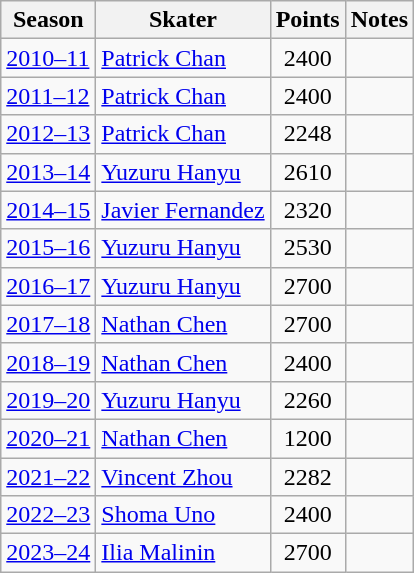<table class="wikitable sortable">
<tr>
<th>Season</th>
<th>Skater</th>
<th>Points</th>
<th>Notes</th>
</tr>
<tr>
<td><a href='#'>2010–11</a></td>
<td> <a href='#'>Patrick Chan</a></td>
<td style="text-align: center;">2400</td>
<td></td>
</tr>
<tr>
<td><a href='#'>2011–12</a></td>
<td> <a href='#'>Patrick Chan</a></td>
<td style="text-align: center;">2400</td>
<td></td>
</tr>
<tr>
<td><a href='#'>2012–13</a></td>
<td> <a href='#'>Patrick Chan</a></td>
<td style="text-align: center;">2248</td>
<td></td>
</tr>
<tr>
<td><a href='#'>2013–14</a></td>
<td> <a href='#'>Yuzuru Hanyu</a></td>
<td style="text-align: center;">2610</td>
<td></td>
</tr>
<tr>
<td><a href='#'>2014–15</a></td>
<td> <a href='#'>Javier Fernandez</a></td>
<td style="text-align: center;">2320</td>
<td></td>
</tr>
<tr>
<td><a href='#'>2015–16</a></td>
<td> <a href='#'>Yuzuru Hanyu</a></td>
<td style="text-align: center;">2530</td>
<td></td>
</tr>
<tr>
<td><a href='#'>2016–17</a></td>
<td> <a href='#'>Yuzuru Hanyu</a></td>
<td style="text-align: center;">2700</td>
<td></td>
</tr>
<tr>
<td><a href='#'>2017–18</a></td>
<td> <a href='#'>Nathan Chen</a></td>
<td style="text-align: center;">2700</td>
<td></td>
</tr>
<tr>
<td><a href='#'>2018–19</a></td>
<td> <a href='#'>Nathan Chen</a></td>
<td style="text-align: center;">2400</td>
<td></td>
</tr>
<tr>
<td><a href='#'>2019–20</a></td>
<td> <a href='#'>Yuzuru Hanyu</a></td>
<td style="text-align: center;">2260</td>
<td></td>
</tr>
<tr>
<td><a href='#'>2020–21</a></td>
<td> <a href='#'>Nathan Chen</a></td>
<td style="text-align: center;">1200</td>
<td></td>
</tr>
<tr>
<td><a href='#'>2021–22</a></td>
<td> <a href='#'>Vincent Zhou</a></td>
<td style="text-align: center;">2282</td>
<td></td>
</tr>
<tr>
<td><a href='#'>2022–23</a></td>
<td> <a href='#'>Shoma Uno</a></td>
<td style="text-align: center;">2400</td>
<td></td>
</tr>
<tr>
<td><a href='#'>2023–24</a></td>
<td> <a href='#'>Ilia Malinin</a></td>
<td style="text-align: center;">2700</td>
<td></td>
</tr>
</table>
